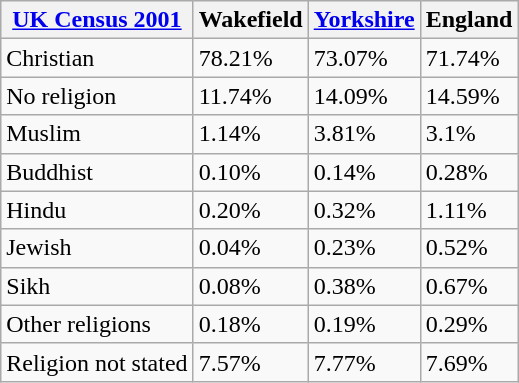<table class="wikitable sortable floatright" style="margin-left: 1em;">
<tr>
<th><a href='#'>UK Census 2001</a></th>
<th>Wakefield</th>
<th><a href='#'>Yorkshire</a></th>
<th>England</th>
</tr>
<tr>
<td>Christian</td>
<td>78.21%</td>
<td>73.07%</td>
<td>71.74%</td>
</tr>
<tr>
<td>No religion</td>
<td>11.74%</td>
<td>14.09%</td>
<td>14.59%</td>
</tr>
<tr>
<td>Muslim</td>
<td>1.14%</td>
<td>3.81%</td>
<td>3.1%</td>
</tr>
<tr>
<td>Buddhist</td>
<td>0.10%</td>
<td>0.14%</td>
<td>0.28%</td>
</tr>
<tr>
<td>Hindu</td>
<td>0.20%</td>
<td>0.32%</td>
<td>1.11%</td>
</tr>
<tr>
<td>Jewish</td>
<td>0.04%</td>
<td>0.23%</td>
<td>0.52%</td>
</tr>
<tr>
<td>Sikh</td>
<td>0.08%</td>
<td>0.38%</td>
<td>0.67%</td>
</tr>
<tr>
<td>Other religions</td>
<td>0.18%</td>
<td>0.19%</td>
<td>0.29%</td>
</tr>
<tr>
<td>Religion not stated</td>
<td>7.57%</td>
<td>7.77%</td>
<td>7.69%</td>
</tr>
</table>
